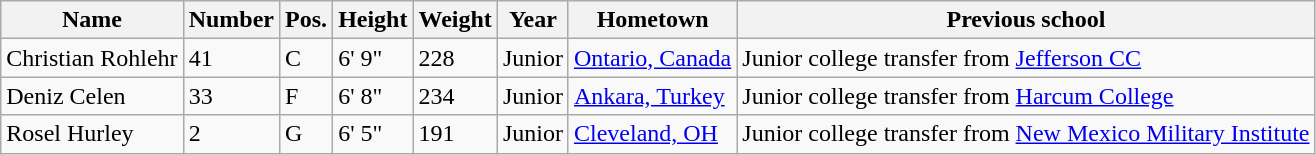<table class="wikitable sortable" border="1">
<tr>
<th>Name</th>
<th>Number</th>
<th>Pos.</th>
<th>Height</th>
<th>Weight</th>
<th>Year</th>
<th>Hometown</th>
<th class="unsortable">Previous school</th>
</tr>
<tr>
<td sortname>Christian Rohlehr</td>
<td>41</td>
<td>C</td>
<td>6' 9"</td>
<td>228</td>
<td>Junior</td>
<td><a href='#'>Ontario, Canada</a></td>
<td>Junior college transfer from <a href='#'>Jefferson CC</a></td>
</tr>
<tr>
<td sortname>Deniz Celen</td>
<td>33</td>
<td>F</td>
<td>6' 8"</td>
<td>234</td>
<td>Junior</td>
<td><a href='#'>Ankara, Turkey</a></td>
<td>Junior college transfer from <a href='#'>Harcum College</a></td>
</tr>
<tr>
<td sortname>Rosel Hurley</td>
<td>2</td>
<td>G</td>
<td>6' 5"</td>
<td>191</td>
<td>Junior</td>
<td><a href='#'>Cleveland, OH</a></td>
<td>Junior college transfer from <a href='#'>New Mexico Military Institute</a></td>
</tr>
</table>
